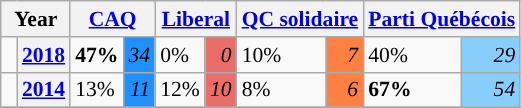<table class="wikitable" style="width:400; font-size:90%; margin-left:1em;">
<tr>
<th colspan="2" scope="col">Year</th>
<th colspan="2" scope="col"><a href='#'>CAQ</a></th>
<th colspan="2" scope="col"><a href='#'>Liberal</a></th>
<th colspan="2" scope="col"><a href='#'>QC solidaire</a></th>
<th colspan="2" scope="col"><a href='#'>Parti Québécois</a></th>
</tr>
<tr>
<td style="width: 0.25em; background-color: "></td>
<th><a href='#'>2018</a></th>
<td><strong>47%</strong></td>
<td style="text-align:right; background:#1E90FF;"><em>34</em></td>
<td>0%</td>
<td style="text-align:right; background:#EA6D6A;"><em>0</em></td>
<td>10%</td>
<td style="text-align:right; background:#FF8040;"><em>7</em></td>
<td>40%</td>
<td style="text-align:right; background:#87CEFA;"><em>29</em></td>
</tr>
<tr>
<td style="width: 0.25em; background-color: "></td>
<th><a href='#'>2014</a></th>
<td>13%</td>
<td style="text-align:right; background:#1E90FF;"><em>11</em></td>
<td>12%</td>
<td style="text-align:right; background:#EA6D6A;"><em>10</em></td>
<td>8%</td>
<td style="text-align:right; background:#FF8040;"><em>6</em></td>
<td><strong>67%</strong></td>
<td style="text-align:right; background:#87CEFA;"><em>54</em></td>
</tr>
<tr>
</tr>
</table>
